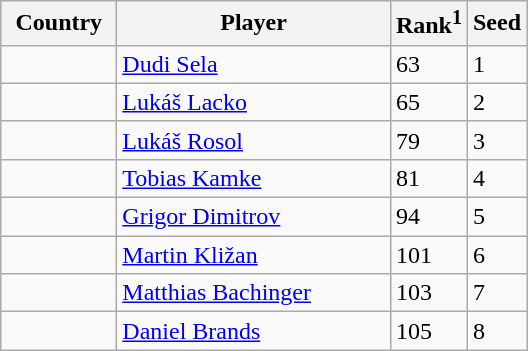<table class="sortable wikitable">
<tr>
<th width="70">Country</th>
<th width="175">Player</th>
<th>Rank<sup>1</sup></th>
<th>Seed</th>
</tr>
<tr>
<td></td>
<td><a href='#'>Dudi Sela</a></td>
<td>63</td>
<td>1</td>
</tr>
<tr>
<td></td>
<td><a href='#'>Lukáš Lacko</a></td>
<td>65</td>
<td>2</td>
</tr>
<tr>
<td></td>
<td><a href='#'>Lukáš Rosol</a></td>
<td>79</td>
<td>3</td>
</tr>
<tr>
<td></td>
<td><a href='#'>Tobias Kamke</a></td>
<td>81</td>
<td>4</td>
</tr>
<tr>
<td></td>
<td><a href='#'>Grigor Dimitrov</a></td>
<td>94</td>
<td>5</td>
</tr>
<tr>
<td></td>
<td><a href='#'>Martin Kližan</a></td>
<td>101</td>
<td>6</td>
</tr>
<tr>
<td></td>
<td><a href='#'>Matthias Bachinger</a></td>
<td>103</td>
<td>7</td>
</tr>
<tr>
<td></td>
<td><a href='#'>Daniel Brands</a></td>
<td>105</td>
<td>8</td>
</tr>
</table>
